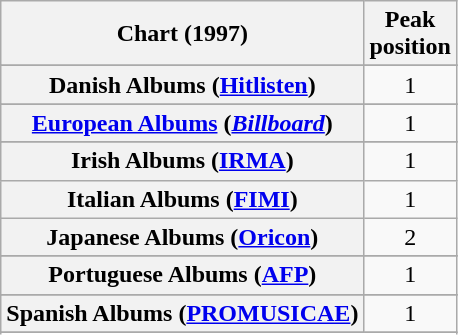<table class="wikitable sortable plainrowheaders" style="text-align:center">
<tr>
<th scope="col">Chart (1997)</th>
<th scope="col">Peak<br>position</th>
</tr>
<tr>
</tr>
<tr>
</tr>
<tr>
</tr>
<tr>
</tr>
<tr>
</tr>
<tr>
<th scope="row">Danish Albums (<a href='#'>Hitlisten</a>)</th>
<td>1</td>
</tr>
<tr>
</tr>
<tr>
<th scope="row"><a href='#'>European Albums</a> (<em><a href='#'>Billboard</a></em>)</th>
<td>1</td>
</tr>
<tr>
</tr>
<tr>
</tr>
<tr>
</tr>
<tr>
</tr>
<tr>
<th scope="row">Irish Albums (<a href='#'>IRMA</a>)</th>
<td align="center">1</td>
</tr>
<tr>
<th scope="row">Italian Albums (<a href='#'>FIMI</a>)</th>
<td>1</td>
</tr>
<tr>
<th scope="row">Japanese Albums (<a href='#'>Oricon</a>)</th>
<td>2</td>
</tr>
<tr>
</tr>
<tr>
</tr>
<tr>
<th scope="row">Portuguese Albums (<a href='#'>AFP</a>)</th>
<td>1</td>
</tr>
<tr>
</tr>
<tr>
<th scope="row">Spanish Albums (<a href='#'>PROMUSICAE</a>)</th>
<td>1</td>
</tr>
<tr>
</tr>
<tr>
</tr>
<tr>
</tr>
<tr>
</tr>
</table>
